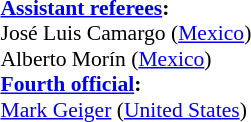<table width=50% style="font-size: 90%">
<tr>
<td><br><strong><a href='#'>Assistant referees</a>:</strong>
<br>José Luis Camargo (<a href='#'>Mexico</a>)
<br>Alberto Morín (<a href='#'>Mexico</a>)
<br><strong><a href='#'>Fourth official</a>:</strong>
<br><a href='#'>Mark Geiger</a> (<a href='#'>United States</a>)</td>
</tr>
</table>
